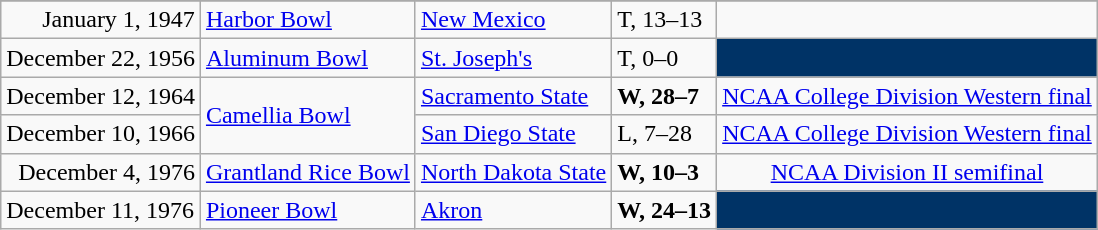<table class="wikitable">
<tr>
</tr>
<tr>
<td align=right>January 1, 1947</td>
<td><a href='#'>Harbor Bowl</a></td>
<td><a href='#'>New Mexico</a></td>
<td>T, 13–13</td>
<td></td>
</tr>
<tr>
<td>December 22, 1956</td>
<td><a href='#'>Aluminum Bowl</a></td>
<td><a href='#'>St. Joseph's</a></td>
<td>T, 0–0</td>
<td align=center style="background:#003366;color:white;"><strong><a href='#'></a></strong></td>
</tr>
<tr>
<td>December 12, 1964</td>
<td rowspan="2"><a href='#'>Camellia Bowl</a></td>
<td><a href='#'>Sacramento State</a></td>
<td><strong>W, 28–7</strong></td>
<td><a href='#'>NCAA College Division Western final</a></td>
</tr>
<tr>
<td>December 10, 1966</td>
<td><a href='#'>San Diego State</a></td>
<td>L, 7–28</td>
<td><a href='#'>NCAA College Division Western final</a></td>
</tr>
<tr>
<td align=right>December 4, 1976</td>
<td><a href='#'>Grantland Rice Bowl</a></td>
<td><a href='#'>North Dakota State</a></td>
<td><strong>W, 10–3</strong></td>
<td align=center><a href='#'>NCAA Division II semifinal</a></td>
</tr>
<tr>
<td>December 11, 1976</td>
<td><a href='#'>Pioneer Bowl</a></td>
<td><a href='#'>Akron</a></td>
<td><strong>W, 24–13</strong></td>
<td align=center style="background:#003366;color:white;"><strong><a href='#'></a></strong></td>
</tr>
</table>
